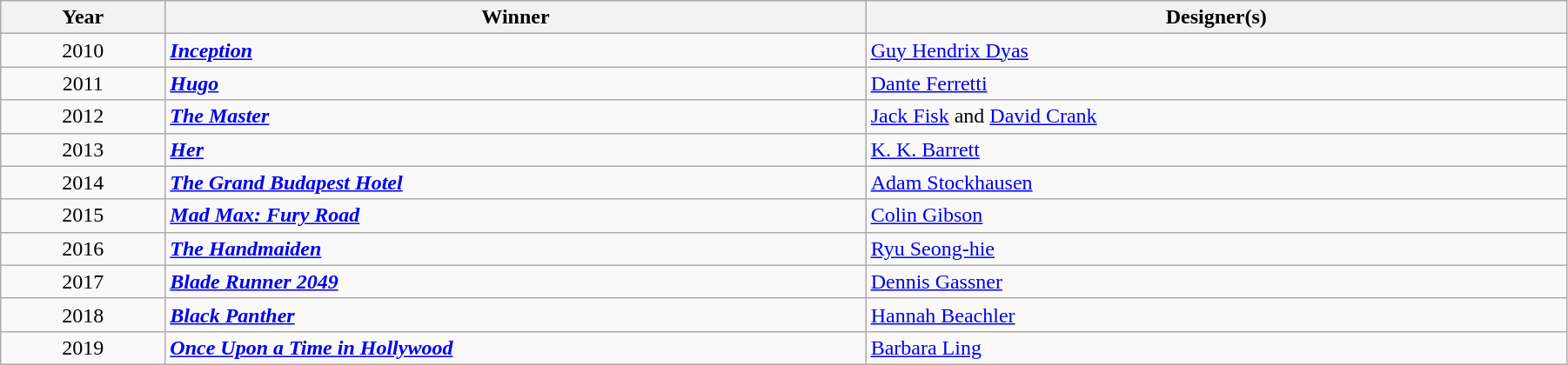<table class="wikitable" width="95%" cellpadding="5">
<tr>
<th width="100"><strong>Year</strong></th>
<th width="450"><strong>Winner</strong></th>
<th width="450"><strong>Designer(s)</strong></th>
</tr>
<tr>
<td style="text-align:center;">2010</td>
<td><strong><em><a href='#'>Inception</a></em></strong></td>
<td><a href='#'>Guy Hendrix Dyas</a></td>
</tr>
<tr>
<td style="text-align:center;">2011</td>
<td><strong><em><a href='#'>Hugo</a></em></strong></td>
<td><a href='#'>Dante Ferretti</a></td>
</tr>
<tr>
<td style="text-align:center;">2012</td>
<td><strong><em><a href='#'>The Master</a></em></strong></td>
<td><a href='#'>Jack Fisk</a> and <a href='#'>David Crank</a></td>
</tr>
<tr>
<td style="text-align:center;">2013</td>
<td><strong><em><a href='#'>Her</a></em></strong></td>
<td><a href='#'>K. K. Barrett</a></td>
</tr>
<tr>
<td style="text-align:center;">2014</td>
<td><strong><em><a href='#'>The Grand Budapest Hotel</a></em></strong></td>
<td><a href='#'>Adam Stockhausen</a></td>
</tr>
<tr>
<td style="text-align:center;">2015</td>
<td><strong><em><a href='#'>Mad Max: Fury Road</a></em></strong></td>
<td><a href='#'>Colin Gibson</a></td>
</tr>
<tr>
<td style="text-align:center;">2016</td>
<td><strong><em><a href='#'>The Handmaiden</a></em></strong></td>
<td><a href='#'>Ryu Seong-hie</a></td>
</tr>
<tr>
<td style="text-align:center;">2017</td>
<td><strong><em><a href='#'>Blade Runner 2049</a></em></strong></td>
<td><a href='#'>Dennis Gassner</a></td>
</tr>
<tr>
<td style="text-align:center;">2018</td>
<td><strong><em><a href='#'>Black Panther</a></em></strong></td>
<td><a href='#'>Hannah Beachler</a></td>
</tr>
<tr>
<td style="text-align:center;">2019</td>
<td><strong><em><a href='#'>Once Upon a Time in Hollywood</a></em></strong></td>
<td><a href='#'>Barbara Ling</a></td>
</tr>
</table>
